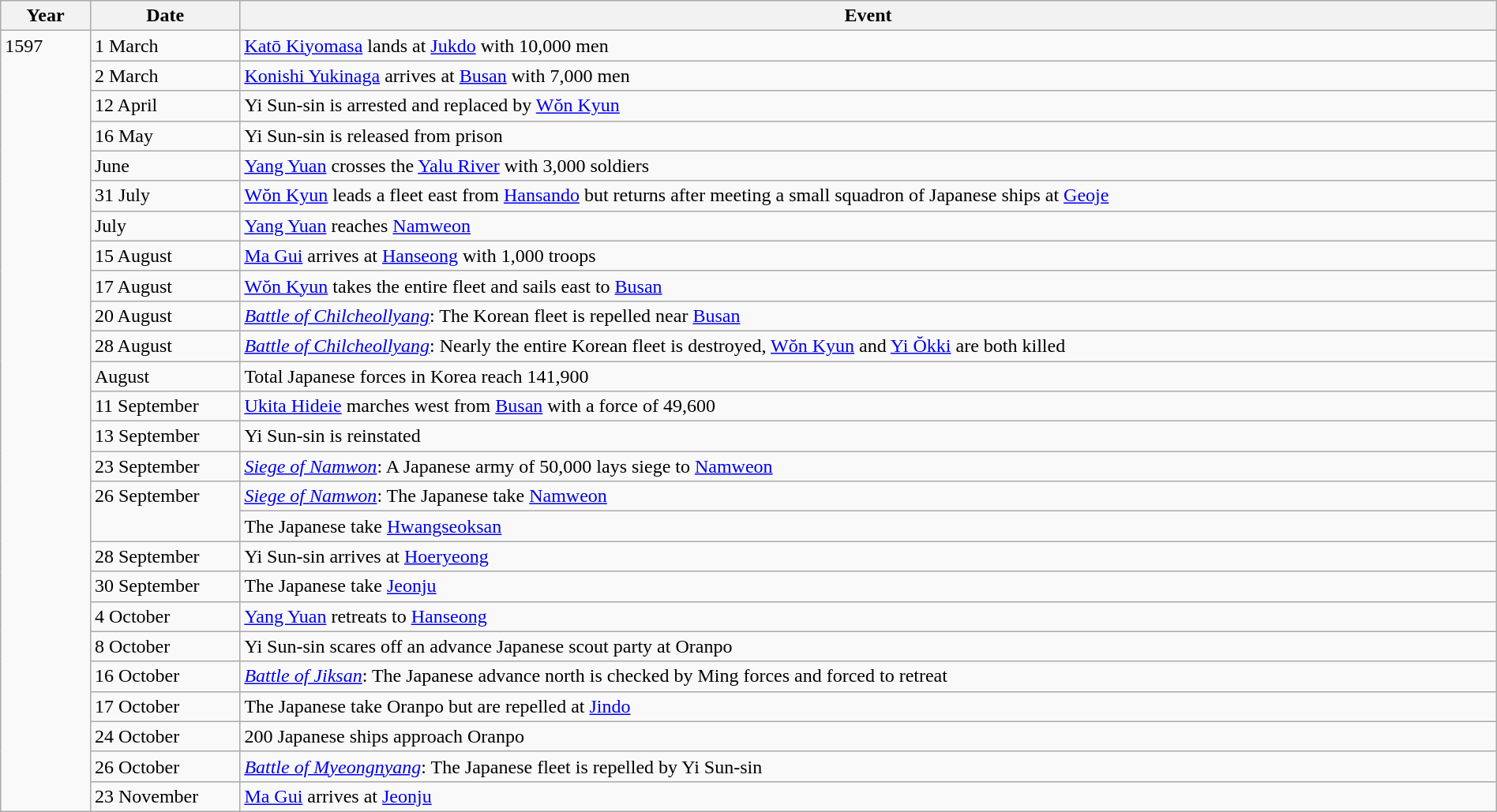<table class="wikitable" width="100%">
<tr>
<th style="width:6%">Year</th>
<th style="width:10%">Date</th>
<th>Event</th>
</tr>
<tr>
<td rowspan="26" valign="top">1597</td>
<td>1 March</td>
<td><a href='#'>Katō Kiyomasa</a> lands at <a href='#'>Jukdo</a> with 10,000 men</td>
</tr>
<tr>
<td>2 March</td>
<td><a href='#'>Konishi Yukinaga</a> arrives at <a href='#'>Busan</a> with 7,000 men</td>
</tr>
<tr>
<td>12 April</td>
<td>Yi Sun-sin is arrested and replaced by <a href='#'>Wŏn Kyun</a></td>
</tr>
<tr>
<td>16 May</td>
<td>Yi Sun-sin is released from prison</td>
</tr>
<tr>
<td>June</td>
<td><a href='#'>Yang Yuan</a> crosses the <a href='#'>Yalu River</a> with 3,000 soldiers</td>
</tr>
<tr>
<td>31 July</td>
<td><a href='#'>Wŏn Kyun</a> leads a fleet east from <a href='#'>Hansando</a> but returns after meeting a small squadron of Japanese ships at <a href='#'>Geoje</a></td>
</tr>
<tr>
<td>July</td>
<td><a href='#'>Yang Yuan</a> reaches <a href='#'>Namweon</a></td>
</tr>
<tr>
<td>15 August</td>
<td><a href='#'>Ma Gui</a> arrives at <a href='#'>Hanseong</a> with 1,000 troops</td>
</tr>
<tr>
<td>17 August</td>
<td><a href='#'>Wŏn Kyun</a> takes the entire fleet and sails east to <a href='#'>Busan</a></td>
</tr>
<tr>
<td>20 August</td>
<td><em><a href='#'>Battle of Chilcheollyang</a></em>: The Korean fleet is repelled near <a href='#'>Busan</a></td>
</tr>
<tr>
<td>28 August</td>
<td><em><a href='#'>Battle of Chilcheollyang</a></em>: Nearly the entire Korean fleet is destroyed, <a href='#'>Wŏn Kyun</a> and <a href='#'>Yi Ŏkki</a> are both killed</td>
</tr>
<tr>
<td>August</td>
<td>Total Japanese forces in Korea reach 141,900</td>
</tr>
<tr>
<td>11 September</td>
<td><a href='#'>Ukita Hideie</a> marches west from <a href='#'>Busan</a> with a force of 49,600</td>
</tr>
<tr>
<td>13 September</td>
<td>Yi Sun-sin is reinstated</td>
</tr>
<tr>
<td>23 September</td>
<td><em><a href='#'>Siege of Namwon</a></em>: A Japanese army of 50,000 lays siege to <a href='#'>Namweon</a></td>
</tr>
<tr>
<td rowspan="2" valign="top">26 September</td>
<td><em><a href='#'>Siege of Namwon</a></em>: The Japanese take <a href='#'>Namweon</a></td>
</tr>
<tr>
<td>The Japanese take <a href='#'>Hwangseoksan</a></td>
</tr>
<tr>
<td>28 September</td>
<td>Yi Sun-sin arrives at <a href='#'>Hoeryeong</a></td>
</tr>
<tr>
<td>30 September</td>
<td>The Japanese take <a href='#'>Jeonju</a></td>
</tr>
<tr>
<td>4 October</td>
<td><a href='#'>Yang Yuan</a> retreats to <a href='#'>Hanseong</a></td>
</tr>
<tr>
<td>8 October</td>
<td>Yi Sun-sin scares off an advance Japanese scout party at Oranpo</td>
</tr>
<tr>
<td>16 October</td>
<td><em><a href='#'>Battle of Jiksan</a></em>: The Japanese advance north is checked by Ming forces and forced to retreat</td>
</tr>
<tr>
<td>17 October</td>
<td>The Japanese take Oranpo but are repelled at <a href='#'>Jindo</a></td>
</tr>
<tr>
<td>24 October</td>
<td>200 Japanese ships approach Oranpo</td>
</tr>
<tr>
<td>26 October</td>
<td><em><a href='#'>Battle of Myeongnyang</a></em>: The Japanese fleet is repelled by Yi Sun-sin</td>
</tr>
<tr>
<td>23 November</td>
<td><a href='#'>Ma Gui</a> arrives at <a href='#'>Jeonju</a></td>
</tr>
</table>
